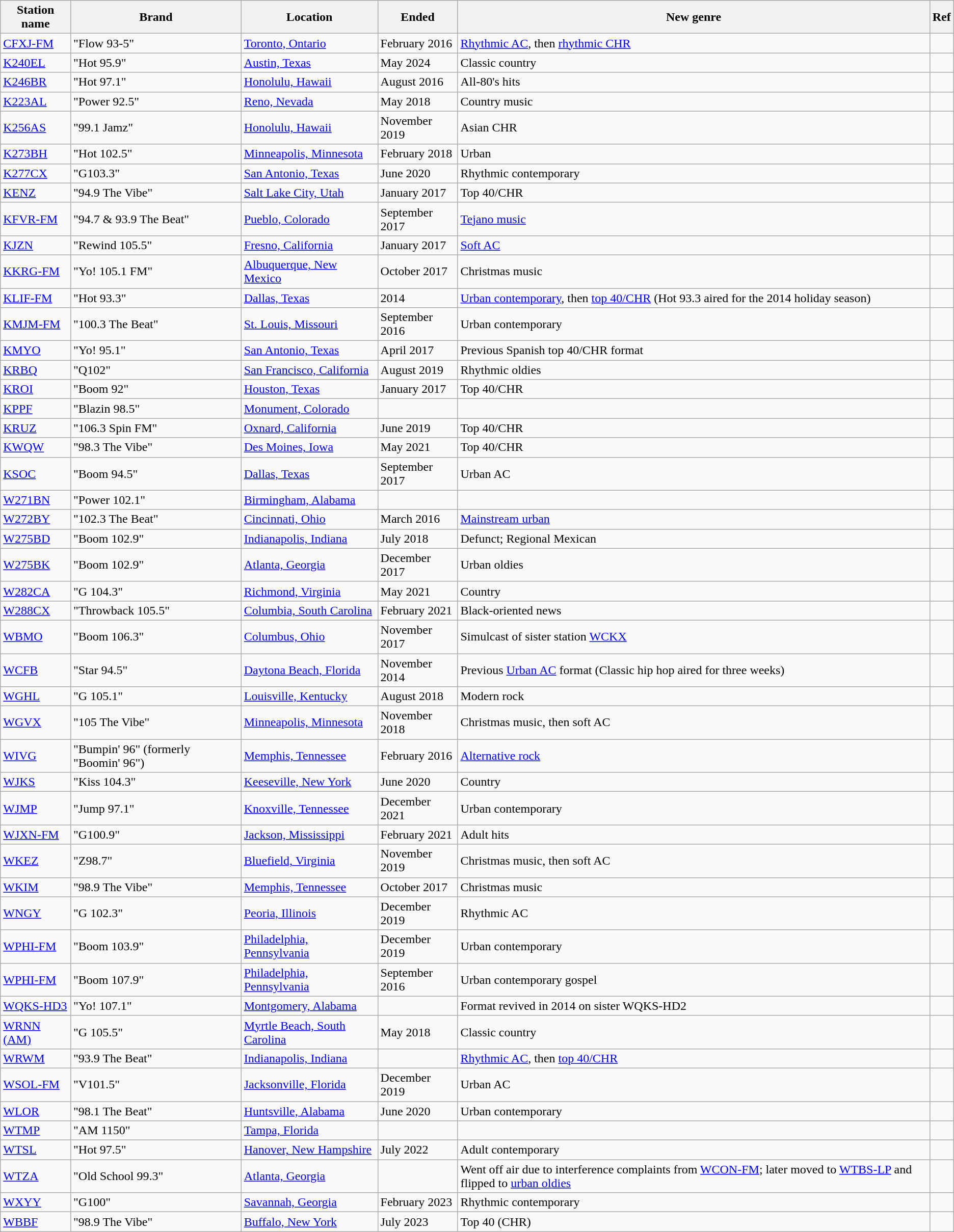<table class="wikitable sortable">
<tr>
<th>Station name</th>
<th>Brand</th>
<th>Location</th>
<th>Ended</th>
<th>New genre</th>
<th class="unsortable">Ref</th>
</tr>
<tr>
<td><a href='#'>CFXJ-FM</a></td>
<td>"Flow 93-5"</td>
<td><a href='#'>Toronto, Ontario</a></td>
<td>February 2016</td>
<td><a href='#'>Rhythmic AC</a>, then <a href='#'>rhythmic CHR</a></td>
<td></td>
</tr>
<tr>
<td><a href='#'>K240EL</a></td>
<td>"Hot 95.9"</td>
<td><a href='#'>Austin, Texas</a></td>
<td>May 2024</td>
<td>Classic country</td>
<td></td>
</tr>
<tr>
<td><a href='#'>K246BR</a></td>
<td>"Hot 97.1"</td>
<td><a href='#'>Honolulu, Hawaii</a></td>
<td>August 2016</td>
<td>All-80's hits</td>
<td></td>
</tr>
<tr>
<td><a href='#'>K223AL</a></td>
<td>"Power 92.5"</td>
<td><a href='#'>Reno, Nevada</a></td>
<td>May 2018</td>
<td>Country music</td>
<td></td>
</tr>
<tr>
<td><a href='#'>K256AS</a></td>
<td>"99.1 Jamz"</td>
<td><a href='#'>Honolulu, Hawaii</a></td>
<td>November 2019</td>
<td>Asian CHR</td>
<td></td>
</tr>
<tr>
<td><a href='#'>K273BH</a></td>
<td>"Hot 102.5"</td>
<td><a href='#'>Minneapolis, Minnesota</a></td>
<td>February 2018</td>
<td>Urban</td>
<td></td>
</tr>
<tr>
<td><a href='#'>K277CX</a></td>
<td>"G103.3"</td>
<td><a href='#'>San Antonio, Texas</a></td>
<td>June 2020</td>
<td>Rhythmic contemporary</td>
<td></td>
</tr>
<tr>
<td><a href='#'>KENZ</a></td>
<td>"94.9 The Vibe"</td>
<td><a href='#'>Salt Lake City, Utah</a></td>
<td>January 2017</td>
<td>Top 40/CHR</td>
<td></td>
</tr>
<tr>
<td><a href='#'>KFVR-FM</a></td>
<td>"94.7 & 93.9 The Beat"</td>
<td><a href='#'>Pueblo, Colorado</a></td>
<td>September 2017</td>
<td><a href='#'>Tejano music</a></td>
<td></td>
</tr>
<tr>
<td><a href='#'>KJZN</a></td>
<td>"Rewind 105.5"</td>
<td><a href='#'>Fresno, California</a></td>
<td>January 2017</td>
<td><a href='#'>Soft AC</a></td>
<td></td>
</tr>
<tr>
<td><a href='#'>KKRG-FM</a></td>
<td>"Yo! 105.1 FM"</td>
<td><a href='#'>Albuquerque, New Mexico</a></td>
<td>October 2017</td>
<td>Christmas music</td>
<td></td>
</tr>
<tr>
<td><a href='#'>KLIF-FM</a></td>
<td>"Hot 93.3"</td>
<td><a href='#'>Dallas, Texas</a></td>
<td>2014</td>
<td><a href='#'>Urban contemporary</a>, then <a href='#'>top 40/CHR</a> (Hot 93.3 aired for the 2014 holiday season)</td>
<td></td>
</tr>
<tr>
<td><a href='#'>KMJM-FM</a></td>
<td>"100.3 The Beat"</td>
<td><a href='#'>St. Louis, Missouri</a></td>
<td>September 2016</td>
<td>Urban contemporary</td>
<td></td>
</tr>
<tr>
<td><a href='#'>KMYO</a></td>
<td>"Yo! 95.1"</td>
<td><a href='#'>San Antonio, Texas</a></td>
<td>April 2017</td>
<td>Previous Spanish top 40/CHR format</td>
<td></td>
</tr>
<tr>
<td><a href='#'>KRBQ</a></td>
<td>"Q102"</td>
<td><a href='#'>San Francisco, California</a></td>
<td>August 2019</td>
<td>Rhythmic oldies</td>
<td></td>
</tr>
<tr>
<td><a href='#'>KROI</a></td>
<td>"Boom 92"</td>
<td><a href='#'>Houston, Texas</a></td>
<td>January 2017</td>
<td>Top 40/CHR</td>
<td></td>
</tr>
<tr>
<td><a href='#'>KPPF</a></td>
<td>"Blazin 98.5"</td>
<td><a href='#'>Monument, Colorado</a></td>
<td></td>
<td></td>
<td></td>
</tr>
<tr>
<td><a href='#'>KRUZ</a></td>
<td>"106.3 Spin FM"</td>
<td><a href='#'>Oxnard, California</a></td>
<td>June 2019</td>
<td>Top 40/CHR</td>
<td></td>
</tr>
<tr>
<td><a href='#'>KWQW</a></td>
<td>"98.3 The Vibe"</td>
<td><a href='#'>Des Moines, Iowa</a></td>
<td>May 2021</td>
<td>Top 40/CHR</td>
<td></td>
</tr>
<tr>
<td><a href='#'>KSOC</a></td>
<td>"Boom 94.5"</td>
<td><a href='#'>Dallas, Texas</a></td>
<td>September 2017</td>
<td>Urban AC</td>
<td></td>
</tr>
<tr>
<td><a href='#'>W271BN</a></td>
<td>"Power 102.1"</td>
<td><a href='#'>Birmingham, Alabama</a></td>
<td></td>
<td></td>
<td></td>
</tr>
<tr>
<td><a href='#'>W272BY</a></td>
<td>"102.3 The Beat"</td>
<td><a href='#'>Cincinnati, Ohio</a></td>
<td>March 2016</td>
<td><a href='#'>Mainstream urban</a></td>
<td></td>
</tr>
<tr>
<td><a href='#'>W275BD</a></td>
<td>"Boom 102.9"</td>
<td><a href='#'>Indianapolis, Indiana</a></td>
<td>July 2018</td>
<td>Defunct; Regional Mexican</td>
<td></td>
</tr>
<tr>
<td><a href='#'>W275BK</a></td>
<td>"Boom 102.9"</td>
<td><a href='#'>Atlanta, Georgia</a></td>
<td>December 2017</td>
<td>Urban oldies</td>
<td></td>
</tr>
<tr>
<td><a href='#'>W282CA</a></td>
<td>"G 104.3"</td>
<td><a href='#'>Richmond, Virginia</a></td>
<td>May 2021</td>
<td>Country</td>
<td></td>
</tr>
<tr>
<td><a href='#'>W288CX</a></td>
<td>"Throwback 105.5"</td>
<td><a href='#'>Columbia, South Carolina</a></td>
<td>February 2021</td>
<td>Black-oriented news</td>
<td></td>
</tr>
<tr>
<td><a href='#'>WBMO</a></td>
<td>"Boom 106.3"</td>
<td><a href='#'>Columbus, Ohio</a></td>
<td>November 2017</td>
<td>Simulcast of sister station <a href='#'>WCKX</a></td>
<td></td>
</tr>
<tr>
<td><a href='#'>WCFB</a></td>
<td>"Star 94.5"</td>
<td><a href='#'>Daytona Beach, Florida</a></td>
<td>November 2014</td>
<td>Previous <a href='#'>Urban AC</a> format (Classic hip hop aired for three weeks)</td>
<td></td>
</tr>
<tr>
<td><a href='#'>WGHL</a></td>
<td>"G 105.1"</td>
<td><a href='#'>Louisville, Kentucky</a></td>
<td>August 2018</td>
<td>Modern rock</td>
<td></td>
</tr>
<tr>
<td><a href='#'>WGVX</a></td>
<td>"105 The Vibe"</td>
<td><a href='#'>Minneapolis, Minnesota</a></td>
<td>November 2018</td>
<td>Christmas music, then soft AC</td>
<td></td>
</tr>
<tr>
<td><a href='#'>WIVG</a></td>
<td>"Bumpin' 96" (formerly "Boomin' 96")</td>
<td><a href='#'>Memphis, Tennessee</a></td>
<td>February 2016</td>
<td><a href='#'>Alternative rock</a></td>
<td></td>
</tr>
<tr>
<td><a href='#'>WJKS</a></td>
<td>"Kiss 104.3"</td>
<td><a href='#'>Keeseville, New York</a></td>
<td>June 2020</td>
<td>Country</td>
<td></td>
</tr>
<tr>
<td><a href='#'>WJMP</a></td>
<td>"Jump 97.1"</td>
<td><a href='#'>Knoxville, Tennessee</a></td>
<td>December 2021</td>
<td>Urban contemporary</td>
<td></td>
</tr>
<tr>
<td><a href='#'>WJXN-FM</a></td>
<td>"G100.9"</td>
<td><a href='#'>Jackson, Mississippi</a></td>
<td>February 2021</td>
<td>Adult hits</td>
<td></td>
</tr>
<tr>
<td><a href='#'>WKEZ</a></td>
<td>"Z98.7"</td>
<td><a href='#'>Bluefield, Virginia</a></td>
<td>November 2019</td>
<td>Christmas music, then soft AC</td>
<td></td>
</tr>
<tr>
<td><a href='#'>WKIM</a></td>
<td>"98.9 The Vibe"</td>
<td><a href='#'>Memphis, Tennessee</a></td>
<td>October 2017</td>
<td>Christmas music</td>
<td></td>
</tr>
<tr>
<td><a href='#'>WNGY</a></td>
<td>"G 102.3"</td>
<td><a href='#'>Peoria, Illinois</a></td>
<td>December 2019</td>
<td>Rhythmic AC</td>
<td></td>
</tr>
<tr>
<td><a href='#'>WPHI-FM</a></td>
<td>"Boom 103.9"</td>
<td><a href='#'>Philadelphia, Pennsylvania</a></td>
<td>December 2019</td>
<td>Urban contemporary</td>
<td></td>
</tr>
<tr>
<td><a href='#'>WPHI-FM</a></td>
<td>"Boom 107.9"</td>
<td><a href='#'>Philadelphia, Pennsylvania</a></td>
<td>September 2016</td>
<td>Urban contemporary gospel</td>
<td></td>
</tr>
<tr>
<td><a href='#'>WQKS-HD3</a></td>
<td>"Yo! 107.1"</td>
<td><a href='#'>Montgomery, Alabama</a></td>
<td></td>
<td>Format revived in 2014 on sister WQKS-HD2</td>
<td></td>
</tr>
<tr>
<td><a href='#'>WRNN (AM)</a></td>
<td>"G 105.5"</td>
<td><a href='#'>Myrtle Beach, South Carolina</a></td>
<td>May 2018</td>
<td>Classic country</td>
<td></td>
</tr>
<tr>
<td><a href='#'>WRWM</a></td>
<td>"93.9 The Beat"</td>
<td><a href='#'>Indianapolis, Indiana</a></td>
<td></td>
<td><a href='#'>Rhythmic AC</a>, then <a href='#'>top 40/CHR</a></td>
<td></td>
</tr>
<tr>
<td><a href='#'>WSOL-FM</a></td>
<td>"V101.5"</td>
<td><a href='#'>Jacksonville, Florida</a></td>
<td>December 2019</td>
<td>Urban AC</td>
<td></td>
</tr>
<tr>
<td><a href='#'>WLOR</a></td>
<td>"98.1 The Beat"</td>
<td><a href='#'>Huntsville, Alabama</a></td>
<td>June 2020</td>
<td>Urban contemporary</td>
<td></td>
</tr>
<tr>
<td><a href='#'>WTMP</a></td>
<td>"AM 1150"</td>
<td><a href='#'>Tampa, Florida</a></td>
<td></td>
<td></td>
<td></td>
</tr>
<tr>
<td><a href='#'>WTSL</a></td>
<td>"Hot 97.5"</td>
<td><a href='#'>Hanover, New Hampshire</a></td>
<td>July 2022</td>
<td>Adult contemporary</td>
<td></td>
</tr>
<tr>
<td><a href='#'>WTZA</a></td>
<td>"Old School 99.3"</td>
<td><a href='#'>Atlanta, Georgia</a></td>
<td></td>
<td>Went off air due to interference complaints from <a href='#'>WCON-FM</a>; later moved to <a href='#'>WTBS-LP</a> and flipped to <a href='#'>urban oldies</a></td>
<td></td>
</tr>
<tr>
<td><a href='#'>WXYY</a></td>
<td>"G100"</td>
<td><a href='#'>Savannah, Georgia</a></td>
<td>February 2023</td>
<td>Rhythmic contemporary</td>
<td></td>
</tr>
<tr>
<td><a href='#'>WBBF</a></td>
<td>"98.9 The Vibe"</td>
<td><a href='#'>Buffalo, New York</a></td>
<td>July 2023</td>
<td>Top 40 (CHR)</td>
<td></td>
</tr>
</table>
